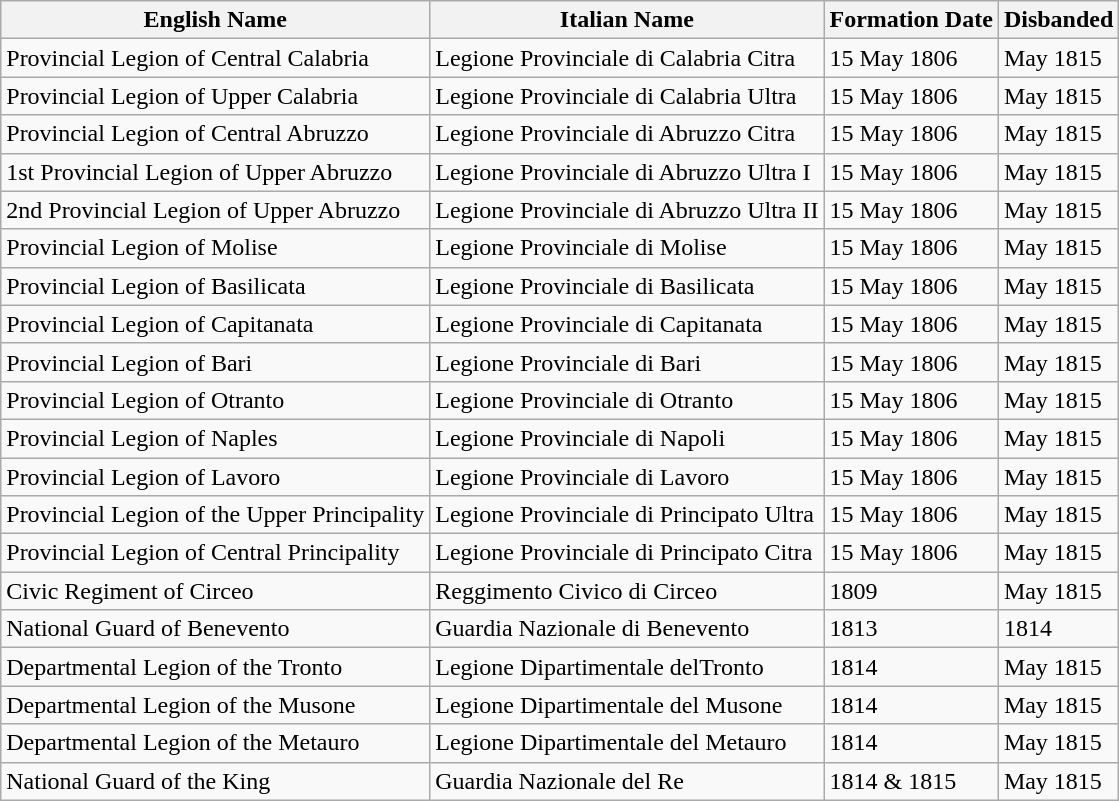<table class="wikitable sortable">
<tr>
<th>English Name</th>
<th>Italian Name</th>
<th>Formation Date</th>
<th>Disbanded</th>
</tr>
<tr>
<td>Provincial Legion of Central Calabria</td>
<td>Legione Provinciale di Calabria Citra</td>
<td>15 May 1806</td>
<td>May 1815</td>
</tr>
<tr>
<td>Provincial Legion of Upper Calabria</td>
<td>Legione Provinciale di Calabria Ultra</td>
<td>15 May 1806</td>
<td>May 1815</td>
</tr>
<tr>
<td>Provincial Legion of Central Abruzzo</td>
<td>Legione Provinciale di Abruzzo Citra</td>
<td>15 May 1806</td>
<td>May 1815</td>
</tr>
<tr>
<td>1st Provincial Legion of Upper Abruzzo</td>
<td>Legione Provinciale di Abruzzo Ultra I</td>
<td>15 May 1806</td>
<td>May 1815</td>
</tr>
<tr>
<td>2nd Provincial Legion of Upper Abruzzo</td>
<td>Legione Provinciale di Abruzzo Ultra II</td>
<td>15 May 1806</td>
<td>May 1815</td>
</tr>
<tr>
<td>Provincial Legion of Molise</td>
<td>Legione Provinciale di Molise</td>
<td>15 May 1806</td>
<td>May 1815</td>
</tr>
<tr>
<td>Provincial Legion of Basilicata</td>
<td>Legione Provinciale di Basilicata</td>
<td>15 May 1806</td>
<td>May 1815</td>
</tr>
<tr>
<td>Provincial Legion of Capitanata</td>
<td>Legione Provinciale di Capitanata</td>
<td>15 May 1806</td>
<td>May 1815</td>
</tr>
<tr>
<td>Provincial Legion of Bari</td>
<td>Legione Provinciale di Bari</td>
<td>15 May 1806</td>
<td>May 1815</td>
</tr>
<tr>
<td>Provincial Legion of Otranto</td>
<td>Legione Provinciale di Otranto</td>
<td>15 May 1806</td>
<td>May 1815</td>
</tr>
<tr>
<td>Provincial Legion of Naples</td>
<td>Legione Provinciale di Napoli</td>
<td>15 May 1806</td>
<td>May 1815</td>
</tr>
<tr>
<td>Provincial Legion of Lavoro</td>
<td>Legione Provinciale di Lavoro</td>
<td>15 May 1806</td>
<td>May 1815</td>
</tr>
<tr>
<td>Provincial Legion of the Upper Principality</td>
<td>Legione Provinciale di Principato Ultra</td>
<td>15 May 1806</td>
<td>May 1815</td>
</tr>
<tr>
<td>Provincial Legion of Central Principality</td>
<td>Legione Provinciale di Principato Citra</td>
<td>15 May 1806</td>
<td>May 1815</td>
</tr>
<tr>
<td>Civic Regiment of Circeo</td>
<td>Reggimento Civico di Circeo</td>
<td>1809</td>
<td>May 1815</td>
</tr>
<tr>
<td>National Guard of Benevento</td>
<td>Guardia Nazionale di Benevento</td>
<td>1813</td>
<td>1814</td>
</tr>
<tr>
<td>Departmental Legion of the Tronto</td>
<td>Legione Dipartimentale delTronto</td>
<td>1814</td>
<td>May 1815</td>
</tr>
<tr>
<td>Departmental Legion of the Musone</td>
<td>Legione Dipartimentale del Musone</td>
<td>1814</td>
<td>May 1815</td>
</tr>
<tr>
<td>Departmental Legion of the Metauro</td>
<td>Legione Dipartimentale del Metauro</td>
<td>1814</td>
<td>May 1815</td>
</tr>
<tr>
<td>National Guard of the King</td>
<td>Guardia Nazionale del Re</td>
<td>1814 & 1815</td>
<td>May 1815</td>
</tr>
</table>
